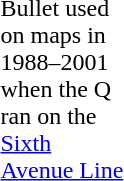<table style="width:90px;">
<tr>
<td></td>
</tr>
<tr>
<td><div>Bullet used on maps in 1988–2001 when the Q ran on the <a href='#'>Sixth Avenue Line</a></div></td>
</tr>
</table>
